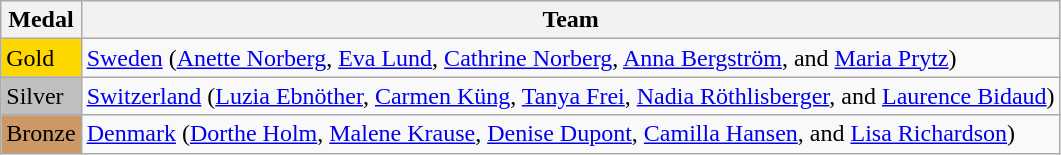<table class="wikitable">
<tr>
<th>Medal</th>
<th>Team</th>
</tr>
<tr>
<td bgcolor="gold">Gold</td>
<td>  <a href='#'>Sweden</a> (<a href='#'>Anette Norberg</a>, <a href='#'>Eva Lund</a>, <a href='#'>Cathrine Norberg</a>, <a href='#'>Anna Bergström</a>, and <a href='#'>Maria Prytz</a>)</td>
</tr>
<tr>
<td bgcolor="silver">Silver</td>
<td>  <a href='#'>Switzerland</a> (<a href='#'>Luzia Ebnöther</a>, <a href='#'>Carmen Küng</a>, <a href='#'>Tanya Frei</a>, <a href='#'>Nadia Röthlisberger</a>, and <a href='#'>Laurence Bidaud</a>)</td>
</tr>
<tr>
<td bgcolor="CC9966">Bronze</td>
<td>  <a href='#'>Denmark</a> (<a href='#'>Dorthe Holm</a>, <a href='#'>Malene Krause</a>, <a href='#'>Denise Dupont</a>, <a href='#'>Camilla Hansen</a>, and <a href='#'>Lisa Richardson</a>)</td>
</tr>
</table>
